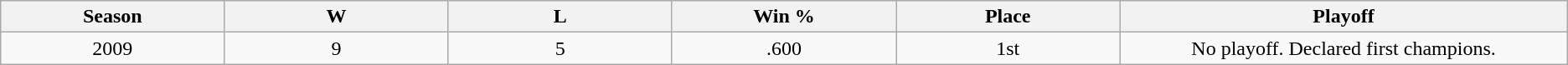<table class="wikitable">
<tr>
<th bgcolor="#DDDDFF" width="5%">Season</th>
<th bgcolor="#DDDDFF" width="5%">W</th>
<th bgcolor="#DDDDFF" width="5%">L</th>
<th bgcolor="#DDDDFF" width="5%">Win %</th>
<th bgcolor="#DDDDFF" width="5%">Place</th>
<th bgcolor="#DDDDFF" width="10%">Playoff</th>
</tr>
<tr align=center>
<td>2009</td>
<td>9</td>
<td>5</td>
<td>.600</td>
<td>1st</td>
<td>No playoff.  Declared first champions.</td>
</tr>
</table>
